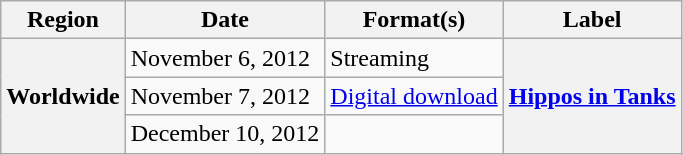<table class="wikitable plainrowheaders">
<tr>
<th scope="col">Region</th>
<th scope="col">Date</th>
<th scope="col">Format(s)</th>
<th scope="col">Label</th>
</tr>
<tr>
<th scope="row" rowspan=3>Worldwide</th>
<td>November 6, 2012</td>
<td>Streaming</td>
<th scope="row" rowspan=3><a href='#'>Hippos in Tanks</a></th>
</tr>
<tr>
<td>November 7, 2012</td>
<td><a href='#'>Digital download</a></td>
</tr>
<tr>
<td>December 10, 2012</td>
<td></td>
</tr>
</table>
